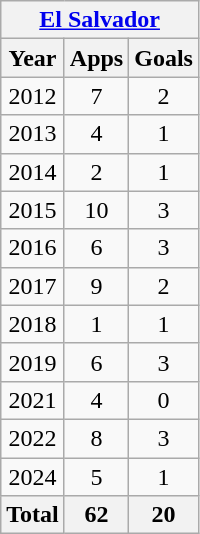<table class="wikitable" style="text-align:center">
<tr>
<th colspan=3><a href='#'>El Salvador</a></th>
</tr>
<tr>
<th>Year</th>
<th>Apps</th>
<th>Goals</th>
</tr>
<tr>
<td>2012</td>
<td>7</td>
<td>2</td>
</tr>
<tr>
<td>2013</td>
<td>4</td>
<td>1</td>
</tr>
<tr>
<td>2014</td>
<td>2</td>
<td>1</td>
</tr>
<tr>
<td>2015</td>
<td>10</td>
<td>3</td>
</tr>
<tr>
<td>2016</td>
<td>6</td>
<td>3</td>
</tr>
<tr>
<td>2017</td>
<td>9</td>
<td>2</td>
</tr>
<tr>
<td>2018</td>
<td>1</td>
<td>1</td>
</tr>
<tr>
<td>2019</td>
<td>6</td>
<td>3</td>
</tr>
<tr>
<td>2021</td>
<td>4</td>
<td>0</td>
</tr>
<tr>
<td>2022</td>
<td>8</td>
<td>3</td>
</tr>
<tr>
<td>2024</td>
<td>5</td>
<td>1</td>
</tr>
<tr>
<th>Total</th>
<th>62</th>
<th>20</th>
</tr>
</table>
